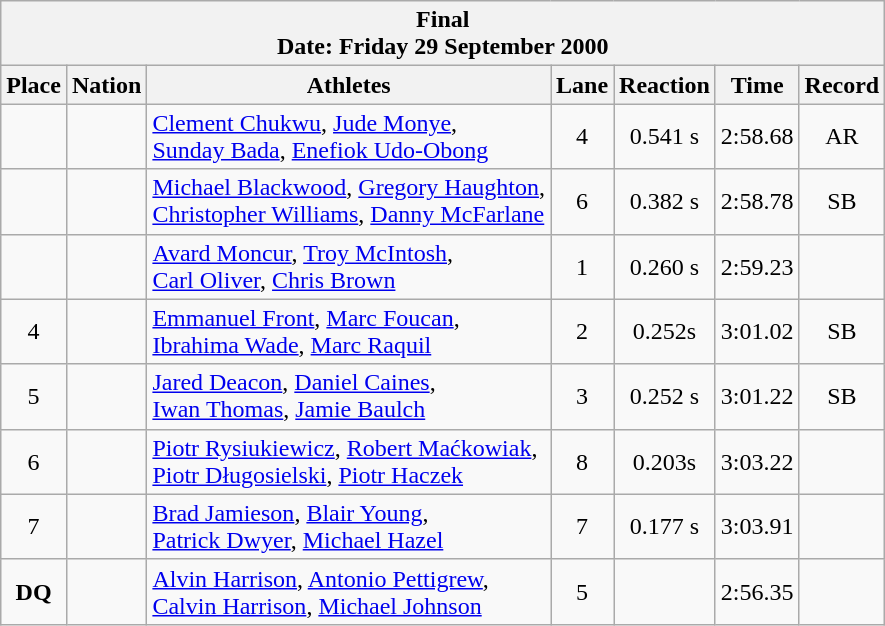<table class="wikitable sortable">
<tr>
<th colspan=9>Final <br> Date: Friday 29 September 2000</th>
</tr>
<tr>
<th>Place</th>
<th>Nation</th>
<th>Athletes</th>
<th>Lane</th>
<th>Reaction</th>
<th>Time</th>
<th>Record</th>
</tr>
<tr>
<td align="center"></td>
<td align="left"></td>
<td align="left"><a href='#'>Clement Chukwu</a>, <a href='#'>Jude Monye</a>,<br> <a href='#'>Sunday Bada</a>, <a href='#'>Enefiok Udo-Obong</a></td>
<td align="center">4</td>
<td align="center">0.541 s</td>
<td align="center">2:58.68</td>
<td align="center">AR</td>
</tr>
<tr>
<td align="center"></td>
<td align="left"></td>
<td align="left"><a href='#'>Michael Blackwood</a>, <a href='#'>Gregory Haughton</a>, <br> <a href='#'>Christopher Williams</a>, <a href='#'>Danny McFarlane</a></td>
<td align="center">6</td>
<td align="center">0.382 s</td>
<td align="center">2:58.78</td>
<td align="center">SB</td>
</tr>
<tr>
<td align="center"></td>
<td align="left"></td>
<td align="left"><a href='#'>Avard Moncur</a>, <a href='#'>Troy McIntosh</a>, <br> <a href='#'>Carl Oliver</a>, <a href='#'>Chris Brown</a></td>
<td align="center">1</td>
<td align="center">0.260 s</td>
<td align="center">2:59.23</td>
<td align="center"></td>
</tr>
<tr>
<td align="center">4</td>
<td align="left"></td>
<td align="left"><a href='#'>Emmanuel Front</a>, <a href='#'>Marc Foucan</a>, <br> <a href='#'>Ibrahima Wade</a>, <a href='#'>Marc Raquil</a></td>
<td align="center">2</td>
<td align="center">0.252s</td>
<td align="center">3:01.02</td>
<td align="center">SB</td>
</tr>
<tr>
<td align="center">5</td>
<td align="left"></td>
<td align="left"><a href='#'>Jared Deacon</a>, <a href='#'>Daniel Caines</a>, <br> <a href='#'>Iwan Thomas</a>, <a href='#'>Jamie Baulch</a></td>
<td align="center">3</td>
<td align="center">0.252 s</td>
<td align="center">3:01.22</td>
<td align="center">SB</td>
</tr>
<tr>
<td align="center">6</td>
<td align="left"></td>
<td align="left"><a href='#'>Piotr Rysiukiewicz</a>, <a href='#'>Robert Maćkowiak</a>, <br> <a href='#'>Piotr Długosielski</a>, <a href='#'>Piotr Haczek</a></td>
<td align="center">8</td>
<td align="center">0.203s</td>
<td align="center">3:03.22</td>
<td align="center"></td>
</tr>
<tr>
<td align="center">7</td>
<td align="left"></td>
<td align="left"><a href='#'>Brad Jamieson</a>, <a href='#'>Blair Young</a>, <br> <a href='#'>Patrick Dwyer</a>, <a href='#'>Michael Hazel</a></td>
<td align="center">7</td>
<td align="center">0.177 s</td>
<td align="center">3:03.91</td>
<td align="center"></td>
</tr>
<tr>
<td align="center"><strong>DQ</strong></td>
<td align="left"></td>
<td align="left"><a href='#'>Alvin Harrison</a>, <a href='#'>Antonio Pettigrew</a>, <br> <a href='#'>Calvin Harrison</a>, <a href='#'>Michael Johnson</a></td>
<td align="center">5</td>
<td align="center"></td>
<td align="center">2:56.35</td>
<td align="center"></td>
</tr>
</table>
